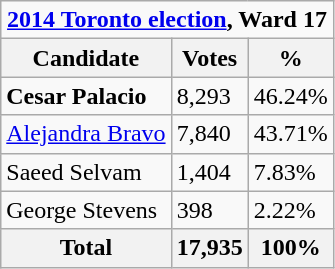<table class="wikitable">
<tr>
<td Colspan="3" align="center"><strong><a href='#'>2014 Toronto election</a>, Ward 17</strong></td>
</tr>
<tr>
<th>Candidate</th>
<th>Votes</th>
<th>%</th>
</tr>
<tr>
<td><strong>Cesar Palacio</strong></td>
<td>8,293</td>
<td>46.24%</td>
</tr>
<tr>
<td><a href='#'>Alejandra Bravo</a></td>
<td>7,840</td>
<td>43.71%</td>
</tr>
<tr>
<td>Saeed Selvam</td>
<td>1,404</td>
<td>7.83%</td>
</tr>
<tr>
<td>George Stevens</td>
<td>398</td>
<td>2.22%</td>
</tr>
<tr>
<th>Total</th>
<th>17,935</th>
<th>100%</th>
</tr>
</table>
